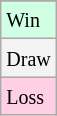<table class="wikitable">
<tr>
</tr>
<tr bgcolor = "#d0ffe3">
<td><small>Win</small></td>
</tr>
<tr bgcolor = "#f3f3f3">
<td><small>Draw</small></td>
</tr>
<tr bgcolor = "#ffd0e3">
<td><small>Loss</small></td>
</tr>
</table>
